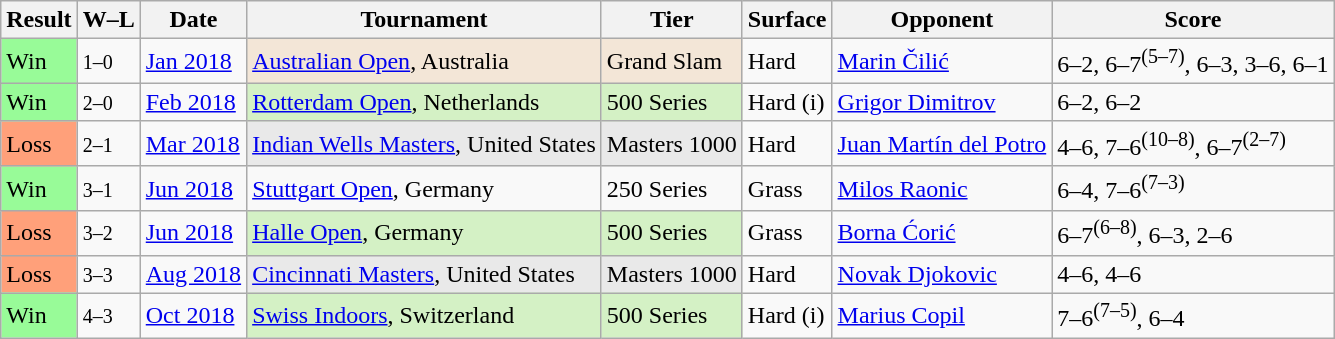<table class="sortable wikitable">
<tr>
<th>Result</th>
<th class="unsortable">W–L</th>
<th>Date</th>
<th>Tournament</th>
<th>Tier</th>
<th>Surface</th>
<th>Opponent</th>
<th class="unsortable">Score</th>
</tr>
<tr>
<td bgcolor=98FB98>Win</td>
<td><small>1–0</small></td>
<td><a href='#'>Jan 2018</a></td>
<td style="background:#f3e6d7;"><a href='#'>Australian Open</a>, Australia </td>
<td style="background:#f3e6d7;">Grand Slam</td>
<td>Hard</td>
<td> <a href='#'>Marin Čilić</a></td>
<td>6–2, 6–7<sup>(5–7)</sup>, 6–3, 3–6, 6–1</td>
</tr>
<tr>
<td bgcolor=98FB98>Win</td>
<td><small>2–0</small></td>
<td><a href='#'>Feb 2018</a></td>
<td style="background:#D4F1C5;"><a href='#'>Rotterdam Open</a>, Netherlands </td>
<td style="background:#D4F1C5;">500 Series</td>
<td>Hard (i)</td>
<td> <a href='#'>Grigor Dimitrov</a></td>
<td>6–2, 6–2</td>
</tr>
<tr>
<td bgcolor=FFA07A>Loss</td>
<td><small>2–1</small></td>
<td><a href='#'>Mar 2018</a></td>
<td style="background:#e9e9e9;"><a href='#'>Indian Wells Masters</a>, United States</td>
<td style="background:#e9e9e9;">Masters 1000</td>
<td>Hard</td>
<td> <a href='#'>Juan Martín del Potro</a></td>
<td>4–6, 7–6<sup>(10–8)</sup>, 6–7<sup>(2–7)</sup></td>
</tr>
<tr>
<td bgcolor=98FB98>Win</td>
<td><small>3–1</small></td>
<td><a href='#'>Jun 2018</a></td>
<td><a href='#'>Stuttgart Open</a>, Germany</td>
<td>250 Series</td>
<td>Grass</td>
<td> <a href='#'>Milos Raonic</a></td>
<td>6–4, 7–6<sup>(7–3)</sup></td>
</tr>
<tr>
<td bgcolor=FFA07A>Loss</td>
<td><small>3–2</small></td>
<td><a href='#'>Jun 2018</a></td>
<td style="background:#D4F1C5;"><a href='#'>Halle Open</a>, Germany</td>
<td style="background:#D4F1C5;">500 Series</td>
<td>Grass</td>
<td> <a href='#'>Borna Ćorić</a></td>
<td>6–7<sup>(6–8)</sup>, 6–3, 2–6</td>
</tr>
<tr>
<td bgcolor=FFA07A>Loss</td>
<td><small>3–3</small></td>
<td><a href='#'>Aug 2018</a></td>
<td style="background:#e9e9e9;"><a href='#'>Cincinnati Masters</a>, United States</td>
<td style="background:#e9e9e9;">Masters 1000</td>
<td>Hard</td>
<td> <a href='#'>Novak Djokovic</a></td>
<td>4–6, 4–6</td>
</tr>
<tr>
<td bgcolor=98FB98>Win</td>
<td><small>4–3</small></td>
<td><a href='#'>Oct 2018</a></td>
<td style="background:#D4F1C5;"><a href='#'>Swiss Indoors</a>, Switzerland </td>
<td style="background:#D4F1C5;">500 Series</td>
<td>Hard (i)</td>
<td> <a href='#'>Marius Copil</a></td>
<td>7–6<sup>(7–5)</sup>, 6–4</td>
</tr>
</table>
